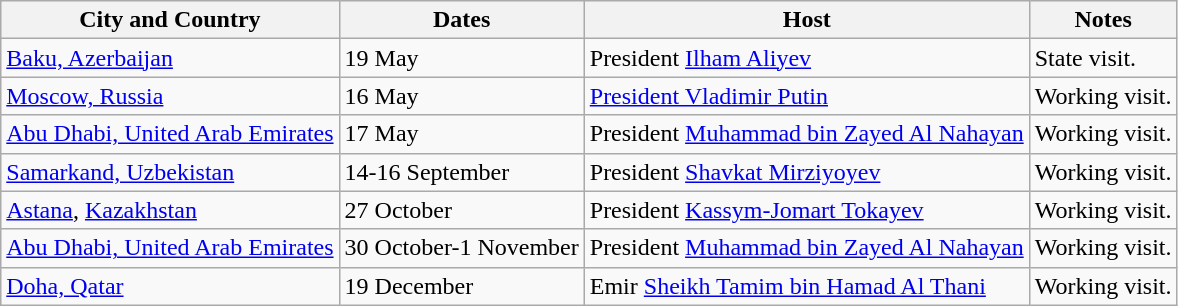<table class="wikitable ">
<tr>
<th rowspan="1">City and Country</th>
<th rowspan="1">Dates</th>
<th colspan="1">Host</th>
<th rowspan="1">Notes</th>
</tr>
<tr>
<td><a href='#'>Baku, Azerbaijan</a></td>
<td>19 May</td>
<td>President <a href='#'>Ilham Aliyev</a></td>
<td>State visit.</td>
</tr>
<tr>
<td><a href='#'>Moscow, Russia</a></td>
<td>16 May</td>
<td><a href='#'>President Vladimir Putin</a></td>
<td>Working visit.</td>
</tr>
<tr>
<td><a href='#'>Abu Dhabi, United Arab Emirates</a></td>
<td>17 May</td>
<td>President <a href='#'>Muhammad bin Zayed Al Nahayan</a></td>
<td>Working visit.</td>
</tr>
<tr>
<td><a href='#'>Samarkand, Uzbekistan</a></td>
<td>14-16 September</td>
<td>President <a href='#'>Shavkat Mirziyoyev</a></td>
<td>Working visit.</td>
</tr>
<tr>
<td><a href='#'>Astana</a>, <a href='#'>Kazakhstan</a></td>
<td>27 October</td>
<td>President <a href='#'>Kassym-Jomart Tokayev</a></td>
<td>Working visit.</td>
</tr>
<tr>
<td><a href='#'>Abu Dhabi, United Arab Emirates</a></td>
<td>30 October-1 November</td>
<td>President <a href='#'>Muhammad bin Zayed Al Nahayan</a></td>
<td>Working visit.</td>
</tr>
<tr>
<td><a href='#'>Doha, Qatar</a></td>
<td>19 December</td>
<td>Emir <a href='#'>Sheikh Tamim bin Hamad Al Thani</a></td>
<td>Working visit.</td>
</tr>
</table>
